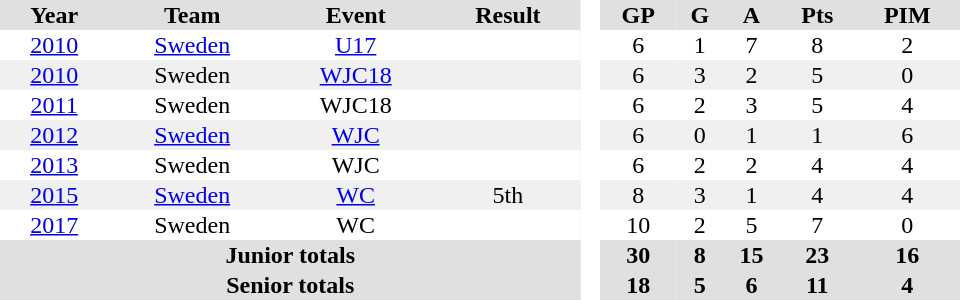<table border="0" cellpadding="1" cellspacing="0" style="text-align:center; width:40em">
<tr ALIGN="center" bgcolor="#e0e0e0">
<th>Year</th>
<th>Team</th>
<th>Event</th>
<th>Result</th>
<th rowspan="99" bgcolor="#ffffff"> </th>
<th>GP</th>
<th>G</th>
<th>A</th>
<th>Pts</th>
<th>PIM</th>
</tr>
<tr>
<td><a href='#'>2010</a></td>
<td><a href='#'>Sweden</a></td>
<td><a href='#'>U17</a></td>
<td></td>
<td>6</td>
<td>1</td>
<td>7</td>
<td>8</td>
<td>2</td>
</tr>
<tr bgcolor="#f0f0f0">
<td><a href='#'>2010</a></td>
<td>Sweden</td>
<td><a href='#'>WJC18</a></td>
<td></td>
<td>6</td>
<td>3</td>
<td>2</td>
<td>5</td>
<td>0</td>
</tr>
<tr>
<td><a href='#'>2011</a></td>
<td>Sweden</td>
<td>WJC18</td>
<td></td>
<td>6</td>
<td>2</td>
<td>3</td>
<td>5</td>
<td>4</td>
</tr>
<tr bgcolor="#f0f0f0">
<td><a href='#'>2012</a></td>
<td><a href='#'>Sweden</a></td>
<td><a href='#'>WJC</a></td>
<td></td>
<td>6</td>
<td>0</td>
<td>1</td>
<td>1</td>
<td>6</td>
</tr>
<tr>
<td><a href='#'>2013</a></td>
<td>Sweden</td>
<td>WJC</td>
<td></td>
<td>6</td>
<td>2</td>
<td>2</td>
<td>4</td>
<td>4</td>
</tr>
<tr bgcolor="#f0f0f0">
<td><a href='#'>2015</a></td>
<td><a href='#'>Sweden</a></td>
<td><a href='#'>WC</a></td>
<td>5th</td>
<td>8</td>
<td>3</td>
<td>1</td>
<td>4</td>
<td>4</td>
</tr>
<tr>
<td><a href='#'>2017</a></td>
<td>Sweden</td>
<td>WC</td>
<td></td>
<td>10</td>
<td>2</td>
<td>5</td>
<td>7</td>
<td>0</td>
</tr>
<tr bgcolor="#e0e0e0">
<th colspan="4">Junior totals</th>
<th>30</th>
<th>8</th>
<th>15</th>
<th>23</th>
<th>16</th>
</tr>
<tr bgcolor="#e0e0e0">
<th colspan="4">Senior totals</th>
<th>18</th>
<th>5</th>
<th>6</th>
<th>11</th>
<th>4</th>
</tr>
</table>
